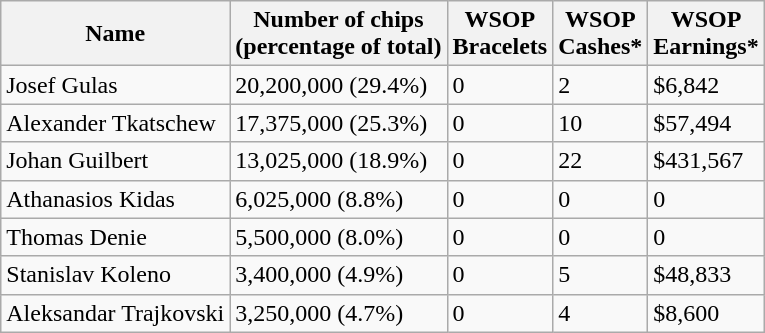<table class="wikitable sortable">
<tr>
<th>Name</th>
<th>Number of chips<br>(percentage of total)</th>
<th>WSOP<br>Bracelets</th>
<th>WSOP<br>Cashes*</th>
<th>WSOP<br>Earnings*</th>
</tr>
<tr>
<td> Josef Gulas</td>
<td>20,200,000 (29.4%)</td>
<td>0</td>
<td>2</td>
<td>$6,842</td>
</tr>
<tr>
<td> Alexander Tkatschew</td>
<td>17,375,000  (25.3%)</td>
<td>0</td>
<td>10</td>
<td>$57,494</td>
</tr>
<tr>
<td> Johan Guilbert</td>
<td>13,025,000 (18.9%)</td>
<td>0</td>
<td>22</td>
<td>$431,567</td>
</tr>
<tr>
<td> Athanasios Kidas</td>
<td>6,025,000 (8.8%)</td>
<td>0</td>
<td>0</td>
<td>0</td>
</tr>
<tr>
<td> Thomas Denie</td>
<td>5,500,000 (8.0%)</td>
<td>0</td>
<td>0</td>
<td>0</td>
</tr>
<tr>
<td> Stanislav Koleno</td>
<td>3,400,000 (4.9%)</td>
<td>0</td>
<td>5</td>
<td>$48,833</td>
</tr>
<tr>
<td> Aleksandar Trajkovski</td>
<td>3,250,000 (4.7%)</td>
<td>0</td>
<td>4</td>
<td>$8,600</td>
</tr>
</table>
